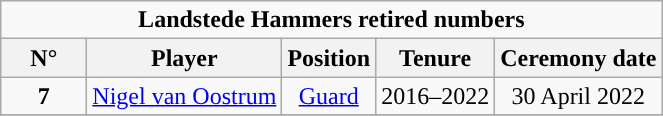<table class="wikitable sortable" style="text-align:center">
<tr>
<td colspan="5"><strong>Landstede Hammers retired numbers</strong></td>
</tr>
<tr>
<th>N°</th>
<th>Player</th>
<th>Position</th>
<th>Tenure</th>
<th>Ceremony date</th>
</tr>
<tr>
<td width=50><strong>7</strong></td>
<td><a href='#'>Nigel van Oostrum</a></td>
<td><a href='#'>Guard</a></td>
<td>2016–2022</td>
<td>30 April 2022</td>
</tr>
<tr>
</tr>
</table>
